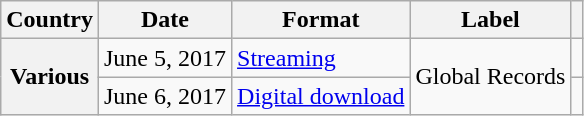<table class="wikitable plainrowheaders">
<tr>
<th scope="col">Country</th>
<th scope="col">Date</th>
<th scope="col">Format</th>
<th scope="col">Label</th>
<th scope="col"></th>
</tr>
<tr>
<th scope="row" rowspan="2">Various</th>
<td>June 5, 2017</td>
<td><a href='#'>Streaming</a></td>
<td rowspan="2">Global Records</td>
<td></td>
</tr>
<tr>
<td>June 6, 2017</td>
<td><a href='#'>Digital download</a></td>
<td></td>
</tr>
</table>
